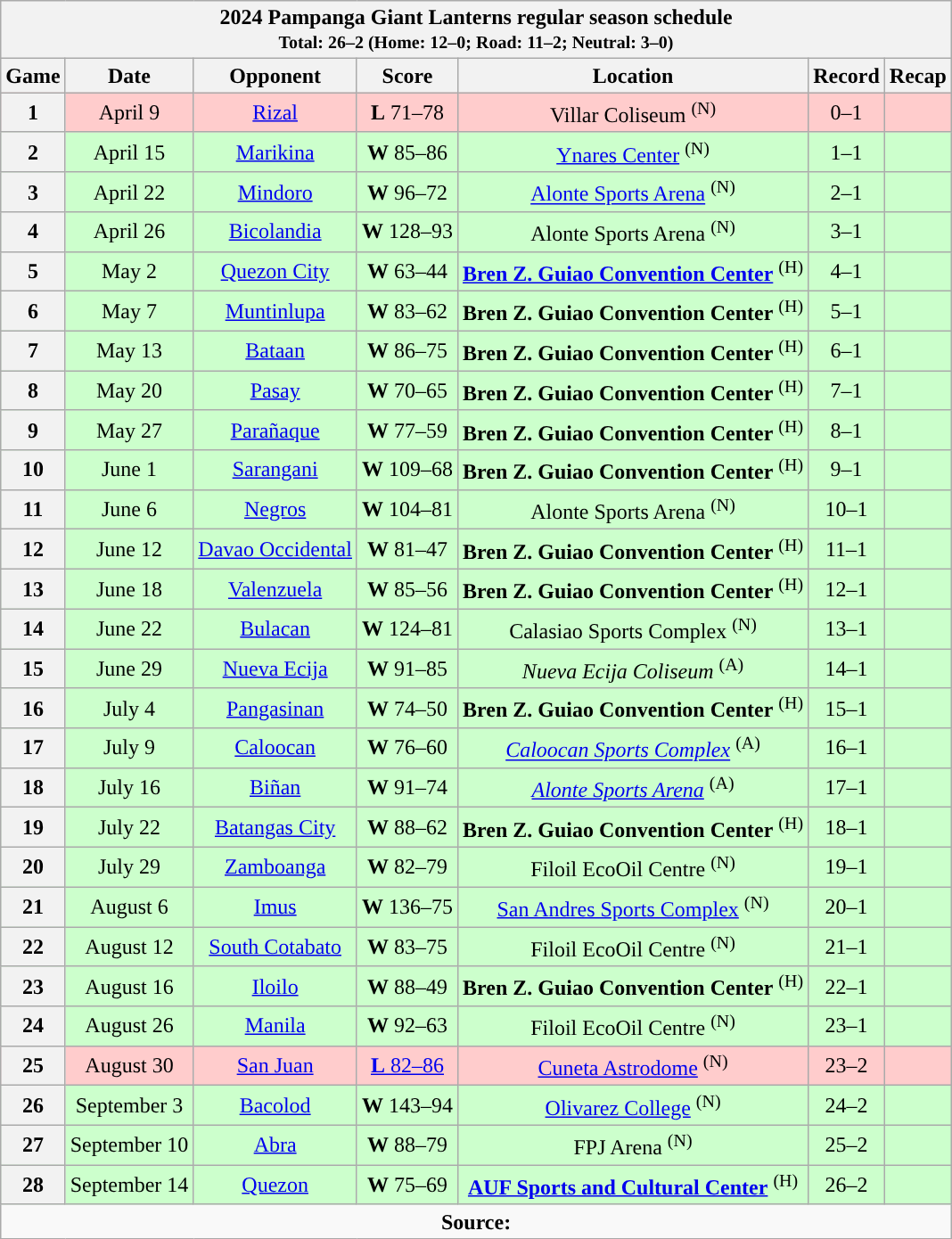<table class="wikitable" style="text-align:center">
<tr>
<th colspan=7>2024 Pampanga Giant Lanterns regular season schedule <br> <small> Total: 26–2 (Home: 12–0; Road: 11–2; Neutral: 3–0) </small></th>
</tr>
<tr>
<th>Game</th>
<th>Date</th>
<th>Opponent</th>
<th>Score</th>
<th>Location</th>
<th>Record</th>
<th>Recap<br></th>
</tr>
<tr style="background:#fcc">
<th>1</th>
<td>April 9</td>
<td><a href='#'>Rizal</a></td>
<td><strong>L</strong> 71–78</td>
<td>Villar Coliseum <sup>(N)</sup></td>
<td>0–1</td>
<td></td>
</tr>
<tr style="background:#cfc">
<th>2</th>
<td>April 15</td>
<td><a href='#'>Marikina</a></td>
<td><strong>W</strong> 85–86</td>
<td><a href='#'>Ynares Center</a> <sup>(N)</sup></td>
<td>1–1</td>
<td></td>
</tr>
<tr style="background:#cfc">
<th>3</th>
<td>April 22</td>
<td><a href='#'>Mindoro</a></td>
<td><strong>W</strong> 96–72</td>
<td><a href='#'>Alonte Sports Arena</a> <sup>(N)</sup></td>
<td>2–1</td>
<td></td>
</tr>
<tr style="background:#cfc">
<th>4</th>
<td>April 26</td>
<td><a href='#'>Bicolandia</a></td>
<td><strong>W</strong> 128–93</td>
<td>Alonte Sports Arena <sup>(N)</sup></td>
<td>3–1</td>
<td></td>
</tr>
<tr style="background:#cfc">
<th>5</th>
<td>May 2</td>
<td><a href='#'>Quezon City</a></td>
<td><strong>W</strong> 63–44</td>
<td><strong><a href='#'>Bren Z. Guiao Convention Center</a></strong> <sup>(H)</sup></td>
<td>4–1</td>
<td></td>
</tr>
<tr style="background:#cfc">
<th>6</th>
<td>May 7</td>
<td><a href='#'>Muntinlupa</a></td>
<td><strong>W</strong> 83–62</td>
<td><strong>Bren Z. Guiao Convention Center</strong> <sup>(H)</sup></td>
<td>5–1</td>
<td></td>
</tr>
<tr style="background:#cfc">
<th>7</th>
<td>May 13</td>
<td><a href='#'>Bataan</a></td>
<td><strong>W</strong> 86–75</td>
<td><strong>Bren Z. Guiao Convention Center</strong> <sup>(H)</sup></td>
<td>6–1</td>
<td></td>
</tr>
<tr style="background:#cfc">
<th>8</th>
<td>May 20</td>
<td><a href='#'>Pasay</a></td>
<td><strong>W</strong> 70–65</td>
<td><strong>Bren Z. Guiao Convention Center</strong> <sup>(H)</sup></td>
<td>7–1</td>
<td></td>
</tr>
<tr style="background:#cfc">
<th>9</th>
<td>May 27</td>
<td><a href='#'>Parañaque</a></td>
<td><strong>W</strong> 77–59</td>
<td><strong>Bren Z. Guiao Convention Center</strong> <sup>(H)</sup></td>
<td>8–1</td>
<td><br></td>
</tr>
<tr style="background:#cfc">
<th>10</th>
<td>June 1</td>
<td><a href='#'>Sarangani</a></td>
<td><strong>W</strong> 109–68</td>
<td><strong>Bren Z. Guiao Convention Center</strong> <sup>(H)</sup></td>
<td>9–1</td>
<td></td>
</tr>
<tr style="background:#cfc">
<th>11</th>
<td>June 6</td>
<td><a href='#'>Negros</a></td>
<td><strong>W</strong> 104–81</td>
<td>Alonte Sports Arena <sup>(N)</sup></td>
<td>10–1</td>
<td></td>
</tr>
<tr style="background:#cfc">
<th>12</th>
<td>June 12</td>
<td><a href='#'>Davao Occidental</a></td>
<td><strong>W</strong> 81–47</td>
<td><strong>Bren Z. Guiao Convention Center</strong> <sup>(H)</sup></td>
<td>11–1</td>
<td></td>
</tr>
<tr style="background:#cfc">
<th>13</th>
<td>June 18</td>
<td><a href='#'>Valenzuela</a></td>
<td><strong>W</strong> 85–56</td>
<td><strong>Bren Z. Guiao Convention Center</strong> <sup>(H)</sup></td>
<td>12–1</td>
<td></td>
</tr>
<tr style="background:#cfc">
<th>14</th>
<td>June 22</td>
<td><a href='#'>Bulacan</a></td>
<td><strong>W</strong> 124–81</td>
<td>Calasiao Sports Complex <sup>(N)</sup></td>
<td>13–1</td>
<td></td>
</tr>
<tr style="background:#cfc">
<th>15</th>
<td>June 29</td>
<td><a href='#'>Nueva Ecija</a></td>
<td><strong>W</strong> 91–85</td>
<td><em>Nueva Ecija Coliseum</em> <sup>(A)</sup></td>
<td>14–1</td>
<td></td>
</tr>
<tr style="background:#cfc">
<th>16</th>
<td>July 4</td>
<td><a href='#'>Pangasinan</a></td>
<td><strong>W</strong> 74–50</td>
<td><strong>Bren Z. Guiao Convention Center</strong> <sup>(H)</sup></td>
<td>15–1</td>
<td></td>
</tr>
<tr style="background:#cfc">
<th>17</th>
<td>July 9</td>
<td><a href='#'>Caloocan</a></td>
<td><strong>W</strong> 76–60</td>
<td><em><a href='#'>Caloocan Sports Complex</a></em> <sup>(A)</sup></td>
<td>16–1</td>
<td></td>
</tr>
<tr style="background:#cfc">
<th>18</th>
<td>July 16</td>
<td><a href='#'>Biñan</a></td>
<td><strong>W</strong> 91–74</td>
<td><em><a href='#'>Alonte Sports Arena</a></em> <sup>(A)</sup></td>
<td>17–1</td>
<td></td>
</tr>
<tr style="background:#cfc">
<th>19</th>
<td>July 22</td>
<td><a href='#'>Batangas City</a></td>
<td><strong>W</strong> 88–62</td>
<td><strong>Bren Z. Guiao Convention Center</strong> <sup>(H)</sup></td>
<td>18–1</td>
<td></td>
</tr>
<tr style="background:#cfc">
<th>20</th>
<td>July 29</td>
<td><a href='#'>Zamboanga</a></td>
<td><strong>W</strong> 82–79</td>
<td>Filoil EcoOil Centre <sup>(N)</sup></td>
<td>19–1</td>
<td><br></td>
</tr>
<tr style="background:#cfc">
<th>21</th>
<td>August 6</td>
<td><a href='#'>Imus</a></td>
<td><strong>W</strong> 136–75</td>
<td><a href='#'>San Andres Sports Complex</a> <sup>(N)</sup></td>
<td>20–1</td>
<td></td>
</tr>
<tr style="background:#cfc">
<th>22</th>
<td>August 12</td>
<td><a href='#'>South Cotabato</a></td>
<td><strong>W</strong> 83–75</td>
<td>Filoil EcoOil Centre <sup>(N)</sup></td>
<td>21–1</td>
<td></td>
</tr>
<tr style="background:#cfc">
<th>23</th>
<td>August 16</td>
<td><a href='#'>Iloilo</a></td>
<td><strong>W</strong> 88–49</td>
<td><strong>Bren Z. Guiao Convention Center</strong> <sup>(H)</sup></td>
<td>22–1</td>
<td></td>
</tr>
<tr style="background:#cfc">
<th>24</th>
<td>August 26</td>
<td><a href='#'>Manila</a></td>
<td><strong>W</strong> 92–63</td>
<td>Filoil EcoOil Centre <sup>(N)</sup></td>
<td>23–1</td>
<td></td>
</tr>
<tr style="background:#fcc">
<th>25</th>
<td>August 30</td>
<td><a href='#'>San Juan</a></td>
<td><a href='#'><strong>L</strong> 82–86</a></td>
<td><a href='#'>Cuneta Astrodome</a> <sup>(N)</sup></td>
<td>23–2</td>
<td></td>
</tr>
<tr style="background:#cfc">
<th>26</th>
<td>September 3</td>
<td><a href='#'>Bacolod</a></td>
<td><strong>W</strong> 143–94</td>
<td><a href='#'>Olivarez College</a> <sup>(N)</sup></td>
<td>24–2</td>
<td></td>
</tr>
<tr style="background:#cfc">
<th>27</th>
<td>September 10</td>
<td><a href='#'>Abra</a></td>
<td><strong>W</strong> 88–79</td>
<td>FPJ Arena <sup>(N)</sup></td>
<td>25–2</td>
<td></td>
</tr>
<tr style="background:#cfc">
<th>28</th>
<td>September 14</td>
<td><a href='#'>Quezon</a></td>
<td><strong>W</strong> 75–69</td>
<td><strong><a href='#'>AUF Sports and Cultural Center</a></strong> <sup>(H)</sup></td>
<td>26–2</td>
<td></td>
</tr>
<tr>
<td colspan=7 align=center><strong>Source: </strong></td>
</tr>
</table>
